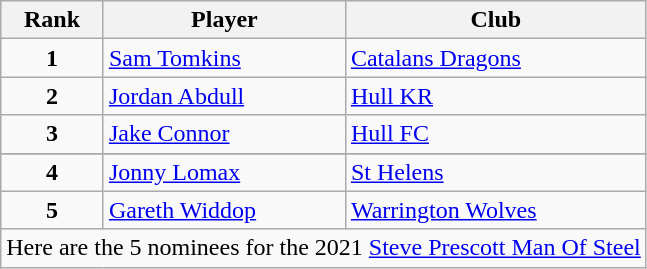<table class="wikitable" style="text-align:left">
<tr>
<th style="text-align:center">Rank</th>
<th style="text-align:center">Player</th>
<th style="text-align:center">Club</th>
</tr>
<tr>
<td style="text-align:center"><strong>1</strong></td>
<td> <a href='#'>Sam Tomkins</a></td>
<td> <a href='#'>Catalans Dragons</a></td>
</tr>
<tr>
<td style="text-align:center"><strong>2</strong></td>
<td> <a href='#'>Jordan Abdull</a></td>
<td> <a href='#'>Hull KR</a></td>
</tr>
<tr>
<td style="text-align:center"><strong>3</strong></td>
<td> <a href='#'>Jake Connor</a></td>
<td> <a href='#'>Hull FC</a></td>
</tr>
<tr>
</tr>
<tr>
<td style="text-align:center"><strong>4</strong></td>
<td> <a href='#'>Jonny Lomax</a></td>
<td> <a href='#'>St Helens</a></td>
</tr>
<tr>
<td style="text-align:center"><strong>5</strong></td>
<td> <a href='#'>Gareth Widdop</a></td>
<td> <a href='#'>Warrington Wolves</a></td>
</tr>
<tr>
<td style="text-align:center" colspan=4>Here are the 5 nominees for the 2021 <a href='#'>Steve Prescott Man Of Steel</a></td>
</tr>
</table>
